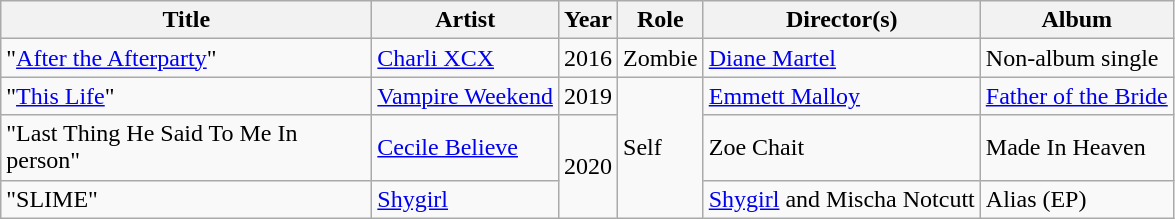<table class="wikitable">
<tr>
<th scope="col" style="width:15em;">Title</th>
<th scope="col">Artist</th>
<th scope="col">Year</th>
<th scope="col">Role</th>
<th scope="col">Director(s)</th>
<th scope="col">Album</th>
</tr>
<tr>
<td>"<a href='#'>After the Afterparty</a>"</td>
<td><a href='#'>Charli XCX</a></td>
<td>2016</td>
<td>Zombie</td>
<td><a href='#'>Diane Martel</a></td>
<td>Non-album single</td>
</tr>
<tr>
<td>"<a href='#'>This Life</a>"</td>
<td><a href='#'>Vampire Weekend</a></td>
<td>2019</td>
<td rowspan="3">Self</td>
<td><a href='#'>Emmett Malloy</a></td>
<td><a href='#'>Father of the Bride</a></td>
</tr>
<tr>
<td>"Last Thing He Said To Me In person"</td>
<td><a href='#'>Cecile Believe</a></td>
<td rowspan="2">2020</td>
<td>Zoe Chait</td>
<td>Made In Heaven</td>
</tr>
<tr>
<td>"SLIME"</td>
<td><a href='#'>Shygirl</a></td>
<td><a href='#'>Shygirl</a> and Mischa Notcutt</td>
<td>Alias (EP)</td>
</tr>
</table>
